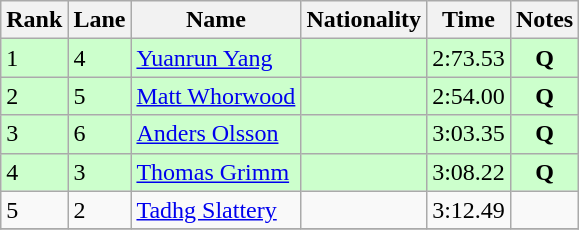<table class="wikitable">
<tr>
<th>Rank</th>
<th>Lane</th>
<th>Name</th>
<th>Nationality</th>
<th>Time</th>
<th>Notes</th>
</tr>
<tr style="background:#CCFFCC;">
<td>1</td>
<td>4</td>
<td><a href='#'>Yuanrun Yang</a></td>
<td></td>
<td>2:73.53</td>
<td style="text-align:center;"><strong>Q</strong></td>
</tr>
<tr style="background:#CCFFCC;">
<td>2</td>
<td>5</td>
<td><a href='#'>Matt Whorwood</a></td>
<td></td>
<td>2:54.00</td>
<td style="text-align:center;"><strong>Q</strong></td>
</tr>
<tr style="background:#CCFFCC;">
<td>3</td>
<td>6</td>
<td><a href='#'>Anders Olsson</a></td>
<td></td>
<td>3:03.35</td>
<td style="text-align:center;"><strong>Q</strong></td>
</tr>
<tr style="background:#CCFFCC;">
<td>4</td>
<td>3</td>
<td><a href='#'>Thomas Grimm</a></td>
<td></td>
<td>3:08.22</td>
<td style="text-align:center;"><strong>Q</strong></td>
</tr>
<tr>
<td>5</td>
<td>2</td>
<td><a href='#'>Tadhg Slattery</a></td>
<td></td>
<td>3:12.49</td>
<td></td>
</tr>
<tr>
</tr>
</table>
